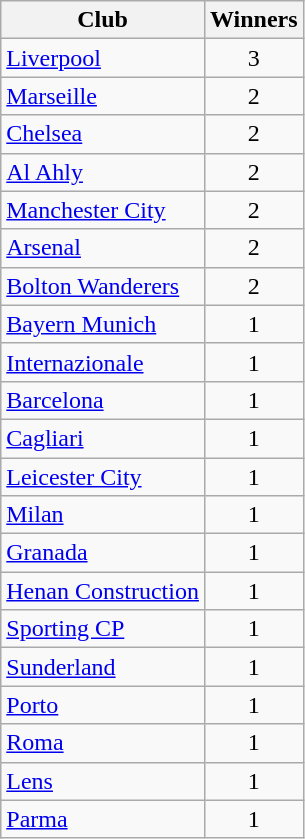<table class="wikitable">
<tr>
<th>Club</th>
<th>Winners</th>
</tr>
<tr>
<td> <a href='#'>Liverpool</a></td>
<td align=center>3</td>
</tr>
<tr>
<td> <a href='#'>Marseille</a></td>
<td align=center>2</td>
</tr>
<tr>
<td> <a href='#'>Chelsea</a></td>
<td align=center>2</td>
</tr>
<tr>
<td> <a href='#'>Al Ahly</a></td>
<td align=center>2</td>
</tr>
<tr>
<td> <a href='#'>Manchester City</a></td>
<td align=center>2</td>
</tr>
<tr>
<td> <a href='#'>Arsenal</a></td>
<td align=center>2</td>
</tr>
<tr>
<td> <a href='#'>Bolton Wanderers</a></td>
<td align=center>2</td>
</tr>
<tr>
<td> <a href='#'>Bayern Munich</a></td>
<td align=center>1</td>
</tr>
<tr>
<td> <a href='#'>Internazionale</a></td>
<td align=center>1</td>
</tr>
<tr>
<td> <a href='#'>Barcelona</a></td>
<td align=center>1</td>
</tr>
<tr>
<td> <a href='#'>Cagliari</a></td>
<td align=center>1</td>
</tr>
<tr>
<td> <a href='#'>Leicester City</a></td>
<td align=center>1</td>
</tr>
<tr>
<td> <a href='#'>Milan</a></td>
<td align=center>1</td>
</tr>
<tr>
<td> <a href='#'>Granada</a></td>
<td align=center>1</td>
</tr>
<tr>
<td> <a href='#'>Henan Construction</a></td>
<td align=center>1</td>
</tr>
<tr>
<td> <a href='#'>Sporting CP</a></td>
<td align=center>1</td>
</tr>
<tr>
<td> <a href='#'>Sunderland</a></td>
<td align=center>1</td>
</tr>
<tr>
<td> <a href='#'>Porto</a></td>
<td align=center>1</td>
</tr>
<tr>
<td> <a href='#'>Roma</a></td>
<td align=center>1</td>
</tr>
<tr>
<td> <a href='#'>Lens</a></td>
<td align=center>1</td>
</tr>
<tr>
<td> <a href='#'>Parma</a></td>
<td align=center>1</td>
</tr>
</table>
